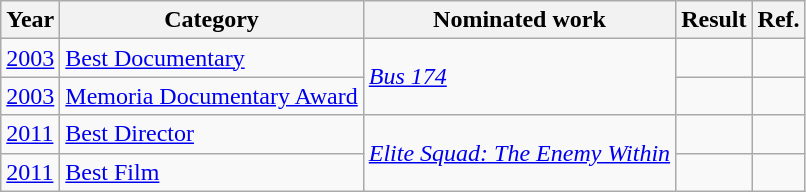<table class="wikitable sortable">
<tr>
<th>Year</th>
<th>Category</th>
<th>Nominated work</th>
<th>Result</th>
<th>Ref.</th>
</tr>
<tr>
<td><a href='#'>2003</a></td>
<td><a href='#'>Best Documentary</a></td>
<td rowspan=2><em><a href='#'>Bus 174</a></em></td>
<td></td>
<td></td>
</tr>
<tr>
<td><a href='#'>2003</a></td>
<td><a href='#'>Memoria Documentary Award</a></td>
<td></td>
<td></td>
</tr>
<tr>
<td><a href='#'>2011</a></td>
<td><a href='#'>Best Director</a></td>
<td rowspan=2><em><a href='#'>Elite Squad: The Enemy Within</a></em></td>
<td></td>
<td></td>
</tr>
<tr>
<td><a href='#'>2011</a></td>
<td><a href='#'>Best Film</a></td>
<td></td>
<td></td>
</tr>
</table>
